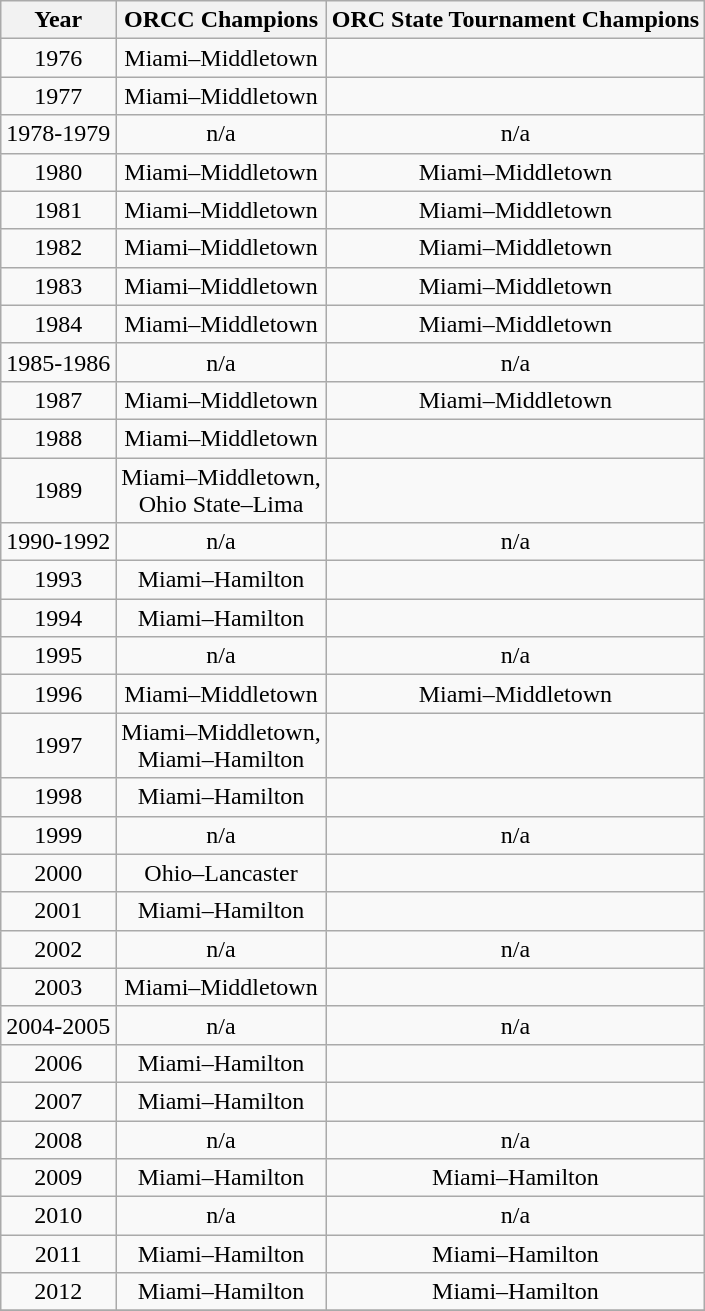<table class="wikitable" style="text-align:center;">
<tr>
<th>Year</th>
<th>ORCC Champions</th>
<th>ORC State Tournament Champions</th>
</tr>
<tr>
<td>1976</td>
<td>Miami–Middletown</td>
<td></td>
</tr>
<tr>
<td>1977</td>
<td>Miami–Middletown</td>
<td></td>
</tr>
<tr>
<td>1978-1979</td>
<td>n/a</td>
<td>n/a</td>
</tr>
<tr>
<td>1980</td>
<td>Miami–Middletown</td>
<td>Miami–Middletown</td>
</tr>
<tr>
<td>1981</td>
<td>Miami–Middletown</td>
<td>Miami–Middletown</td>
</tr>
<tr>
<td>1982</td>
<td>Miami–Middletown</td>
<td>Miami–Middletown</td>
</tr>
<tr>
<td>1983</td>
<td>Miami–Middletown</td>
<td>Miami–Middletown</td>
</tr>
<tr>
<td>1984</td>
<td>Miami–Middletown</td>
<td>Miami–Middletown</td>
</tr>
<tr>
<td>1985-1986</td>
<td>n/a</td>
<td>n/a</td>
</tr>
<tr>
<td>1987</td>
<td>Miami–Middletown</td>
<td>Miami–Middletown</td>
</tr>
<tr>
<td>1988</td>
<td>Miami–Middletown</td>
<td></td>
</tr>
<tr>
<td>1989</td>
<td>Miami–Middletown,<br>Ohio State–Lima</td>
<td></td>
</tr>
<tr>
<td>1990-1992</td>
<td>n/a</td>
<td>n/a</td>
</tr>
<tr>
<td>1993</td>
<td>Miami–Hamilton</td>
<td></td>
</tr>
<tr>
<td>1994</td>
<td>Miami–Hamilton</td>
<td></td>
</tr>
<tr>
<td>1995</td>
<td>n/a</td>
<td>n/a</td>
</tr>
<tr>
<td>1996</td>
<td>Miami–Middletown</td>
<td>Miami–Middletown</td>
</tr>
<tr>
<td>1997</td>
<td>Miami–Middletown,<br>Miami–Hamilton</td>
<td></td>
</tr>
<tr>
<td>1998</td>
<td>Miami–Hamilton</td>
<td></td>
</tr>
<tr>
<td>1999</td>
<td>n/a</td>
<td>n/a</td>
</tr>
<tr>
<td>2000</td>
<td>Ohio–Lancaster</td>
<td></td>
</tr>
<tr>
<td>2001</td>
<td>Miami–Hamilton</td>
<td></td>
</tr>
<tr>
<td>2002</td>
<td>n/a</td>
<td>n/a</td>
</tr>
<tr>
<td>2003</td>
<td>Miami–Middletown</td>
<td></td>
</tr>
<tr>
<td>2004-2005</td>
<td>n/a</td>
<td>n/a</td>
</tr>
<tr>
<td>2006</td>
<td>Miami–Hamilton</td>
<td></td>
</tr>
<tr>
<td>2007</td>
<td>Miami–Hamilton</td>
<td></td>
</tr>
<tr>
<td>2008</td>
<td>n/a</td>
<td>n/a</td>
</tr>
<tr>
<td>2009</td>
<td>Miami–Hamilton</td>
<td>Miami–Hamilton</td>
</tr>
<tr>
<td>2010</td>
<td>n/a</td>
<td>n/a</td>
</tr>
<tr>
<td>2011</td>
<td>Miami–Hamilton</td>
<td>Miami–Hamilton</td>
</tr>
<tr>
<td>2012</td>
<td>Miami–Hamilton</td>
<td>Miami–Hamilton</td>
</tr>
<tr>
</tr>
</table>
